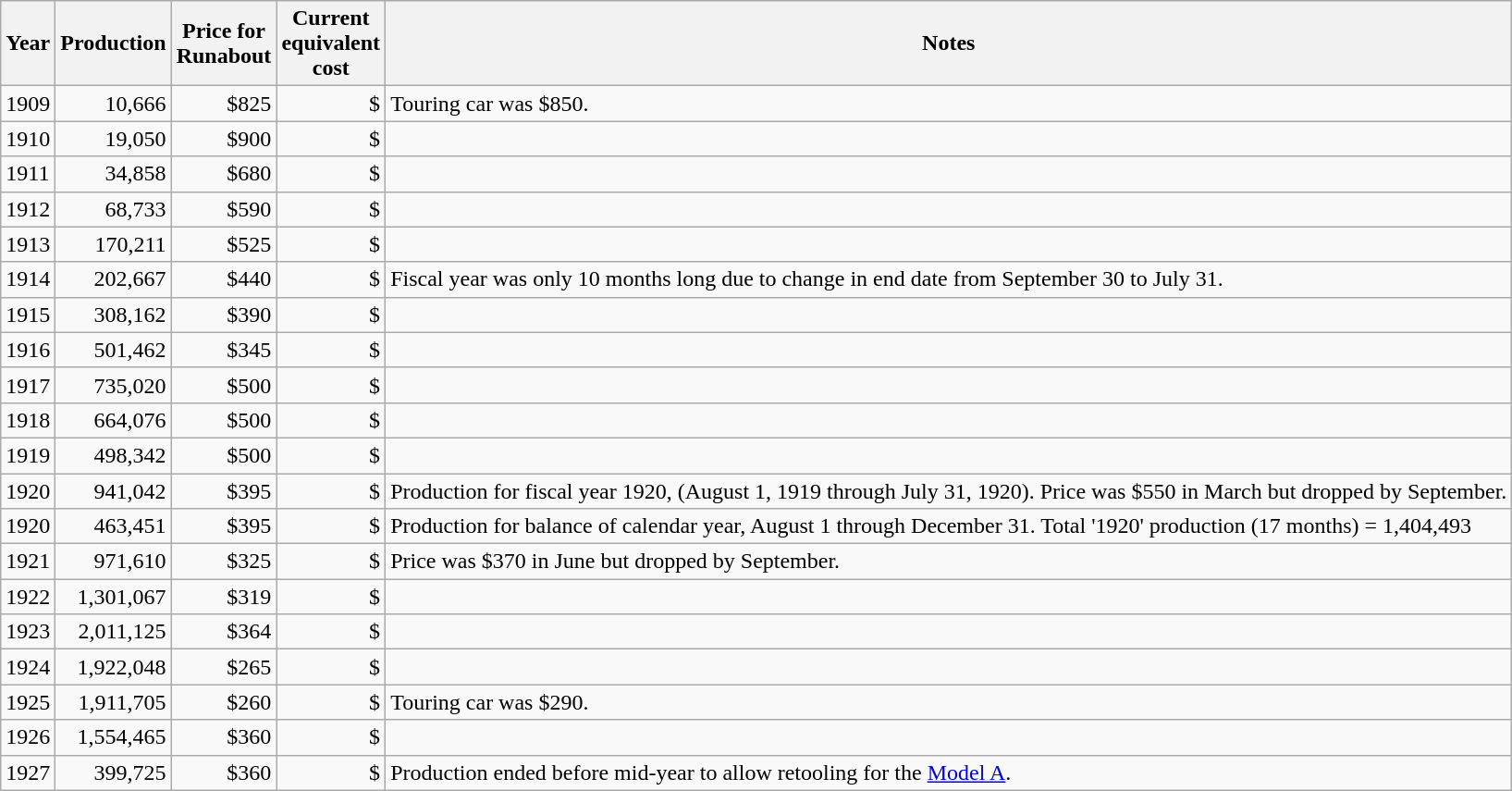<table class="sortable wikitable">
<tr>
<th>Year</th>
<th>Production</th>
<th>Price for<br>Runabout</th>
<th>Current<br>equivalent<br>cost</th>
<th>Notes</th>
</tr>
<tr>
<td>1909</td>
<td style="text-align:right;">10,666</td>
<td style="text-align:right;">$825</td>
<td style="text-align:right;">$</td>
<td>Touring car was $850.</td>
</tr>
<tr>
<td>1910</td>
<td style="text-align:right;">19,050</td>
<td style="text-align:right;">$900</td>
<td style="text-align:right;">$</td>
<td></td>
</tr>
<tr>
<td>1911</td>
<td style="text-align:right;">34,858</td>
<td style="text-align:right;">$680</td>
<td style="text-align:right;">$</td>
<td></td>
</tr>
<tr>
<td>1912</td>
<td style="text-align:right;">68,733</td>
<td style="text-align:right;">$590</td>
<td style="text-align:right;">$</td>
<td></td>
</tr>
<tr>
<td>1913</td>
<td style="text-align:right;">170,211</td>
<td style="text-align:right;">$525</td>
<td style="text-align:right;">$</td>
<td></td>
</tr>
<tr>
<td>1914</td>
<td style="text-align:right;">202,667</td>
<td style="text-align:right;">$440</td>
<td style="text-align:right;">$</td>
<td>Fiscal year was only 10 months long due to change in end date from September 30 to July 31.</td>
</tr>
<tr>
<td>1915</td>
<td style="text-align:right;">308,162</td>
<td style="text-align:right;">$390</td>
<td style="text-align:right;">$</td>
<td></td>
</tr>
<tr>
<td>1916</td>
<td style="text-align:right;">501,462</td>
<td style="text-align:right;">$345</td>
<td style="text-align:right;">$</td>
<td></td>
</tr>
<tr>
<td>1917</td>
<td style="text-align:right;">735,020</td>
<td style="text-align:right;">$500</td>
<td style="text-align:right;">$</td>
<td></td>
</tr>
<tr>
<td>1918</td>
<td style="text-align:right;">664,076</td>
<td style="text-align:right;">$500</td>
<td style="text-align:right;">$</td>
<td></td>
</tr>
<tr>
<td>1919</td>
<td style="text-align:right;">498,342</td>
<td style="text-align:right;">$500</td>
<td style="text-align:right;">$</td>
<td></td>
</tr>
<tr>
<td>1920</td>
<td style="text-align:right;">941,042</td>
<td style="text-align:right;">$395</td>
<td style="text-align:right;">$</td>
<td>Production for fiscal year 1920, (August 1, 1919 through July 31, 1920). Price was $550 in March but dropped by September.</td>
</tr>
<tr>
<td>1920</td>
<td style="text-align:right;">463,451</td>
<td style="text-align:right;">$395</td>
<td style="text-align:right;">$</td>
<td>Production for balance of calendar year, August 1 through December 31. Total '1920' production (17 months) = 1,404,493</td>
</tr>
<tr>
<td>1921</td>
<td style="text-align:right;">971,610</td>
<td style="text-align:right;">$325</td>
<td style="text-align:right;">$</td>
<td>Price was $370 in June but dropped by September.</td>
</tr>
<tr>
<td>1922</td>
<td style="text-align:right;">1,301,067</td>
<td style="text-align:right;">$319</td>
<td style="text-align:right;">$</td>
<td></td>
</tr>
<tr>
<td>1923</td>
<td style="text-align:right;">2,011,125</td>
<td style="text-align:right;">$364</td>
<td style="text-align:right;">$</td>
<td></td>
</tr>
<tr>
<td>1924</td>
<td style="text-align:right;">1,922,048</td>
<td style="text-align:right;">$265</td>
<td style="text-align:right;">$</td>
<td></td>
</tr>
<tr>
<td>1925</td>
<td style="text-align:right;">1,911,705</td>
<td style="text-align:right;">$260</td>
<td style="text-align:right;">$</td>
<td>Touring car was $290.</td>
</tr>
<tr>
<td>1926</td>
<td style="text-align:right;">1,554,465</td>
<td style="text-align:right;">$360</td>
<td style="text-align:right;">$</td>
<td></td>
</tr>
<tr>
<td>1927</td>
<td style="text-align:right;">399,725</td>
<td style="text-align:right;">$360</td>
<td style="text-align:right;">$</td>
<td>Production ended before mid-year to allow retooling for the <a href='#'>Model A</a>.</td>
</tr>
</table>
